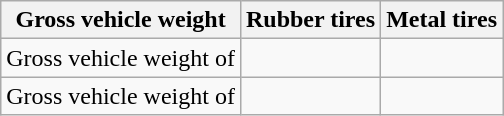<table class="wikitable" style="text-align:center;">
<tr>
<th>Gross vehicle weight</th>
<th>Rubber tires</th>
<th>Metal tires</th>
</tr>
<tr>
<td style="text-align: left;">Gross vehicle weight of </td>
<td></td>
<td></td>
</tr>
<tr>
<td style="text-align: left;">Gross vehicle weight of </td>
<td></td>
<td></td>
</tr>
</table>
